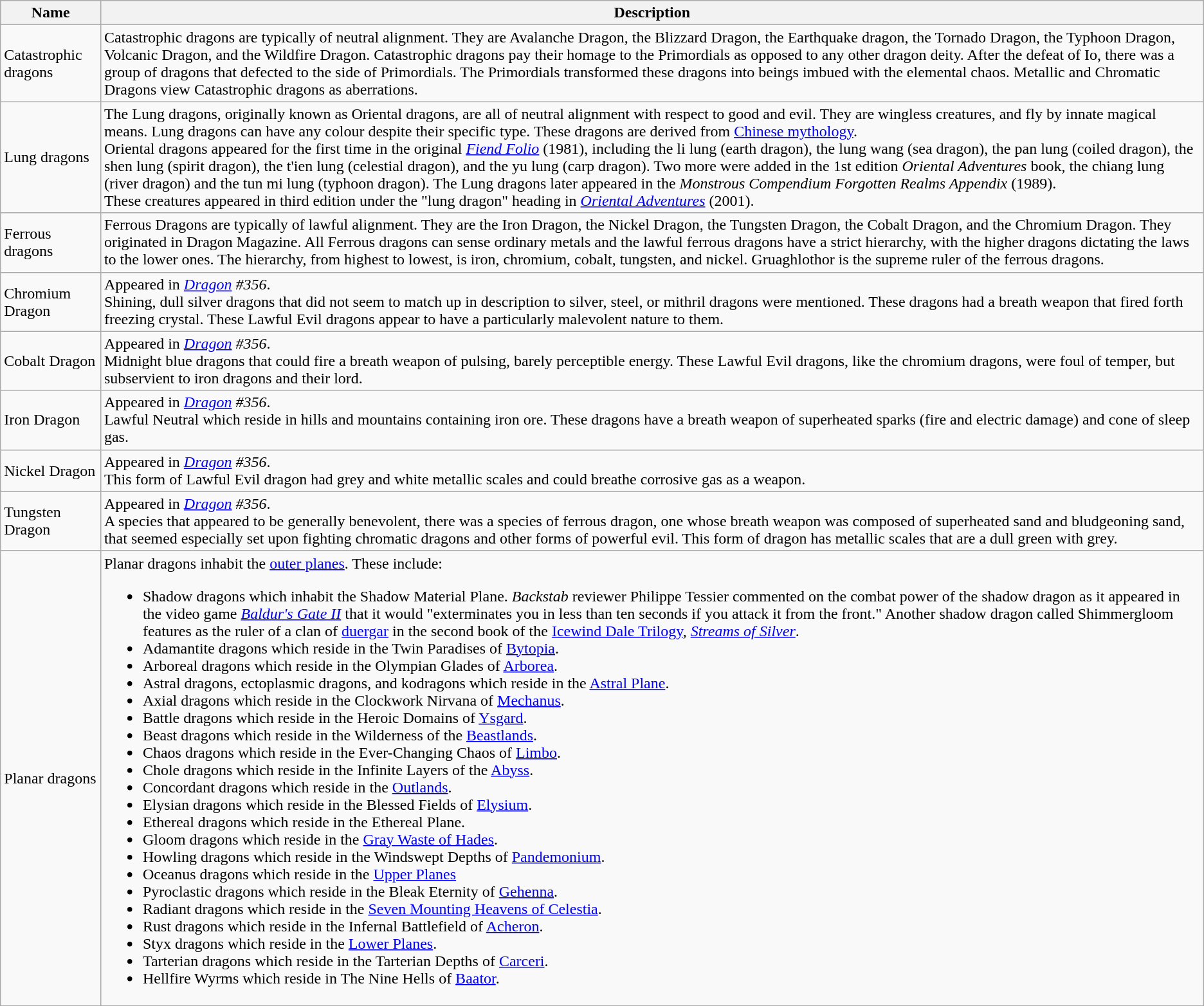<table class="wikitable">
<tr>
<th>Name</th>
<th>Description</th>
</tr>
<tr>
<td>Catastrophic dragons</td>
<td>Catastrophic dragons are typically of neutral alignment. They are Avalanche Dragon, the Blizzard Dragon, the Earthquake dragon, the Tornado Dragon, the Typhoon Dragon, Volcanic Dragon, and the Wildfire Dragon.  Catastrophic dragons pay their homage to the Primordials as opposed to any other dragon deity.  After the defeat of Io, there was a group of dragons that defected to the side of Primordials. The Primordials transformed these dragons into beings imbued with the elemental chaos.  Metallic and Chromatic Dragons view Catastrophic dragons as aberrations.</td>
</tr>
<tr>
<td>Lung dragons</td>
<td>The Lung dragons, originally known as Oriental dragons, are all of neutral alignment with respect to good and evil. They are wingless creatures, and fly by innate magical means. Lung dragons can have any colour despite their specific type. These dragons are derived from <a href='#'>Chinese mythology</a>.<br>Oriental dragons appeared for the first time in the original <em><a href='#'>Fiend Folio</a></em> (1981), including the li lung (earth dragon), the lung wang (sea dragon), the pan lung (coiled dragon), the shen lung (spirit dragon), the t'ien lung (celestial dragon), and the yu lung (carp dragon). Two more were added in the 1st edition <em>Oriental Adventures</em> book, the chiang lung (river dragon) and the tun mi lung (typhoon dragon).  The Lung dragons later appeared in the <em>Monstrous Compendium Forgotten Realms Appendix</em> (1989).<br>These creatures appeared in third edition under the "lung dragon" heading in <em><a href='#'>Oriental Adventures</a></em> (2001).</td>
</tr>
<tr>
<td>Ferrous dragons</td>
<td>Ferrous Dragons are typically of lawful alignment. They are the Iron Dragon, the Nickel Dragon, the Tungsten Dragon, the Cobalt Dragon, and the Chromium Dragon. They originated in Dragon Magazine. All Ferrous dragons can sense ordinary metals and the lawful ferrous dragons have a strict hierarchy, with the higher dragons dictating the laws to the lower ones. The hierarchy, from highest to lowest, is iron, chromium, cobalt, tungsten, and nickel. Gruaghlothor is the supreme ruler of the ferrous dragons.</td>
</tr>
<tr>
<td>Chromium Dragon</td>
<td>Appeared in <em><a href='#'>Dragon</a> #356</em>.<br>Shining, dull silver dragons that did not seem to match up in description to silver, steel, or mithril dragons were mentioned. These dragons had a breath weapon that fired forth freezing crystal. These Lawful Evil dragons appear to have a particularly malevolent nature to them.</td>
</tr>
<tr>
<td>Cobalt Dragon</td>
<td>Appeared in <em><a href='#'>Dragon</a> #356</em>.<br>Midnight blue dragons that could fire a breath weapon of pulsing, barely perceptible energy. These Lawful Evil dragons, like the chromium dragons, were foul of temper, but subservient to iron dragons and their lord.</td>
</tr>
<tr>
<td>Iron Dragon</td>
<td>Appeared in <em><a href='#'>Dragon</a> #356</em>.<br>Lawful Neutral which reside in hills and mountains containing iron ore. These dragons have a breath weapon of superheated sparks (fire and electric damage) and cone of sleep gas.</td>
</tr>
<tr>
<td>Nickel Dragon</td>
<td>Appeared in <em><a href='#'>Dragon</a> #356</em>.<br>This form of Lawful Evil dragon had grey and white metallic scales and could breathe corrosive gas as a weapon.</td>
</tr>
<tr>
<td>Tungsten Dragon</td>
<td>Appeared in <em><a href='#'>Dragon</a> #356</em>.<br>A species that appeared to be generally benevolent, there was a species of ferrous dragon, one whose breath weapon was composed of superheated sand and bludgeoning sand, that seemed especially set upon fighting chromatic dragons and other forms of powerful evil. This form of dragon has metallic scales that are a dull green with grey.</td>
</tr>
<tr>
<td>Planar dragons</td>
<td>Planar dragons inhabit the <a href='#'>outer planes</a>. These include:<br><ul><li>Shadow dragons which inhabit the Shadow Material Plane. <em>Backstab</em> reviewer Philippe Tessier commented on the combat power of the shadow dragon as it appeared in the video game <em><a href='#'>Baldur's Gate II</a></em> that it would "exterminates you in less than ten seconds if you attack it from the front." Another shadow dragon called Shimmergloom features as the ruler of a clan of <a href='#'>duergar</a> in the second book of the <a href='#'>Icewind Dale Trilogy</a>, <em><a href='#'>Streams of Silver</a></em>.</li><li>Adamantite dragons which reside in the Twin Paradises of <a href='#'>Bytopia</a>.</li><li>Arboreal dragons which reside in the Olympian Glades of <a href='#'>Arborea</a>.</li><li>Astral dragons, ectoplasmic dragons, and kodragons which reside in the <a href='#'>Astral Plane</a>.</li><li>Axial dragons which reside in the Clockwork Nirvana of <a href='#'>Mechanus</a>.</li><li>Battle dragons which reside in the Heroic Domains of <a href='#'>Ysgard</a>.</li><li>Beast dragons which reside in the Wilderness of the <a href='#'>Beastlands</a>.</li><li>Chaos dragons which reside in the Ever-Changing Chaos of <a href='#'>Limbo</a>.</li><li>Chole dragons which reside in the Infinite Layers of the <a href='#'>Abyss</a>.</li><li>Concordant dragons which reside in the <a href='#'>Outlands</a>.</li><li>Elysian dragons which reside in the Blessed Fields of <a href='#'>Elysium</a>.</li><li>Ethereal dragons which reside in the Ethereal Plane.</li><li>Gloom dragons which reside in the <a href='#'>Gray Waste of Hades</a>.</li><li>Howling dragons which reside in the Windswept Depths of <a href='#'>Pandemonium</a>.</li><li>Oceanus dragons which reside in the <a href='#'>Upper Planes</a></li><li>Pyroclastic dragons which reside in the Bleak Eternity of <a href='#'>Gehenna</a>.</li><li>Radiant dragons which reside in the <a href='#'>Seven Mounting Heavens of Celestia</a>.</li><li>Rust dragons which reside in the Infernal Battlefield of <a href='#'>Acheron</a>.</li><li>Styx dragons which reside in the <a href='#'>Lower Planes</a>.</li><li>Tarterian dragons which reside in the Tarterian Depths of <a href='#'>Carceri</a>. </li><li>Hellfire Wyrms which reside in The Nine Hells of <a href='#'>Baator</a>. </li></ul></td>
</tr>
<tr>
</tr>
</table>
